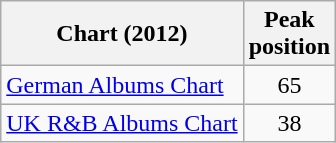<table class="wikitable sortable">
<tr>
<th>Chart (2012)</th>
<th>Peak<br>position</th>
</tr>
<tr>
<td><a href='#'>German Albums Chart</a></td>
<td align="center">65</td>
</tr>
<tr>
<td><a href='#'>UK R&B Albums Chart</a></td>
<td style="text-align:center;">38</td>
</tr>
</table>
